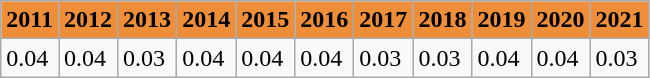<table class="wikitable" border="1">
<tr align="center" style="background:#ef8e39;">
<td><strong>2011</strong></td>
<td><strong>2012</strong></td>
<td><strong>2013</strong></td>
<td><strong>2014</strong></td>
<td><strong>2015</strong></td>
<td><strong>2016</strong></td>
<td><strong>2017</strong></td>
<td><strong>2018</strong></td>
<td><strong>2019</strong></td>
<td><strong>2020</strong></td>
<td><strong>2021</strong></td>
</tr>
<tr>
<td>0.04</td>
<td>0.04</td>
<td>0.03</td>
<td>0.04</td>
<td>0.04</td>
<td>0.04</td>
<td>0.03</td>
<td>0.03</td>
<td>0.04</td>
<td>0.04</td>
<td>0.03</td>
</tr>
</table>
